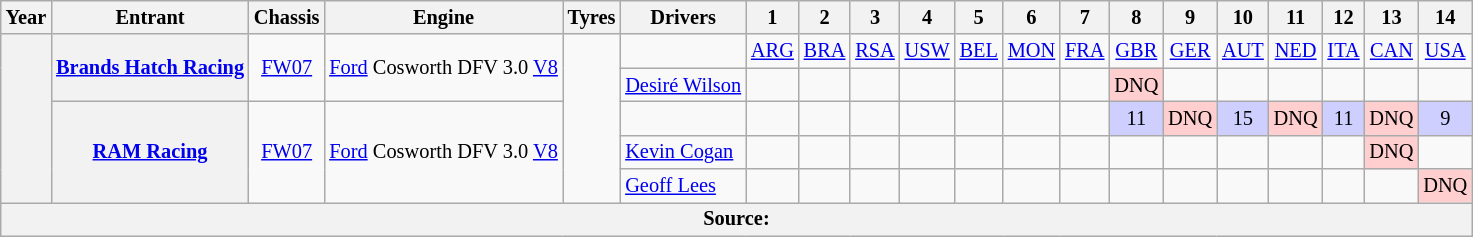<table class="wikitable" style="text-align:center; font-size:85%">
<tr>
<th>Year</th>
<th>Entrant</th>
<th>Chassis</th>
<th>Engine</th>
<th>Tyres</th>
<th>Drivers</th>
<th>1</th>
<th>2</th>
<th>3</th>
<th>4</th>
<th>5</th>
<th>6</th>
<th>7</th>
<th>8</th>
<th>9</th>
<th>10</th>
<th>11</th>
<th>12</th>
<th>13</th>
<th>14</th>
</tr>
<tr>
<th rowspan="5"></th>
<th rowspan="2"><a href='#'>Brands Hatch Racing</a></th>
<td rowspan="2"><a href='#'>FW07</a></td>
<td rowspan="2"><a href='#'>Ford</a> Cosworth DFV 3.0 <a href='#'>V8</a></td>
<td rowspan="5"></td>
<td></td>
<td><a href='#'>ARG</a></td>
<td><a href='#'>BRA</a></td>
<td><a href='#'>RSA</a></td>
<td><a href='#'>USW</a></td>
<td><a href='#'>BEL</a></td>
<td><a href='#'>MON</a></td>
<td><a href='#'>FRA</a></td>
<td><a href='#'>GBR</a></td>
<td><a href='#'>GER</a></td>
<td><a href='#'>AUT</a></td>
<td><a href='#'>NED</a></td>
<td><a href='#'>ITA</a></td>
<td><a href='#'>CAN</a></td>
<td><a href='#'>USA</a></td>
</tr>
<tr>
<td align="left"> <a href='#'>Desiré Wilson</a></td>
<td></td>
<td></td>
<td></td>
<td></td>
<td></td>
<td></td>
<td></td>
<td style="background:#FFCFCF;">DNQ</td>
<td></td>
<td></td>
<td></td>
<td></td>
<td></td>
<td></td>
</tr>
<tr>
<th rowspan="3"><a href='#'>RAM Racing</a></th>
<td rowspan="3"><a href='#'>FW07</a></td>
<td rowspan="3"><a href='#'>Ford</a> Cosworth DFV 3.0 <a href='#'>V8</a></td>
<td align="left"></td>
<td></td>
<td></td>
<td></td>
<td></td>
<td></td>
<td></td>
<td></td>
<td style="background:#cfcfff;">11</td>
<td style="background:#FFCFCF;">DNQ</td>
<td style="background:#cfcfff;">15</td>
<td style="background:#FFCFCF;">DNQ</td>
<td style="background:#cfcfff;">11</td>
<td style="background:#FFCFCF;">DNQ</td>
<td style="background:#cfcfff;">9</td>
</tr>
<tr>
<td align="left"> <a href='#'>Kevin Cogan</a></td>
<td></td>
<td></td>
<td></td>
<td></td>
<td></td>
<td></td>
<td></td>
<td></td>
<td></td>
<td></td>
<td></td>
<td></td>
<td style="background:#FFCFCF;">DNQ</td>
<td></td>
</tr>
<tr>
<td align="left"> <a href='#'>Geoff Lees</a></td>
<td></td>
<td></td>
<td></td>
<td></td>
<td></td>
<td></td>
<td></td>
<td></td>
<td></td>
<td></td>
<td></td>
<td></td>
<td></td>
<td style="background:#FFCFCF;">DNQ</td>
</tr>
<tr>
<th colspan="20">Source:</th>
</tr>
</table>
